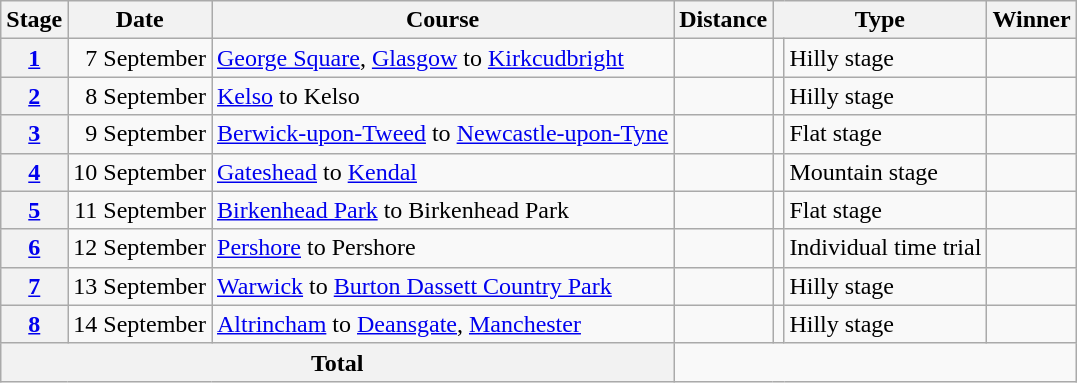<table class="wikitable">
<tr>
<th scope="col">Stage</th>
<th scope="col">Date</th>
<th scope="col">Course</th>
<th scope="col">Distance</th>
<th scope="col" colspan="2">Type</th>
<th scope="col">Winner</th>
</tr>
<tr>
<th scope="row"><a href='#'>1</a></th>
<td style="text-align:right;">7 September</td>
<td><a href='#'>George Square</a>, <a href='#'>Glasgow</a> to <a href='#'>Kirkcudbright</a></td>
<td style="text-align:center;"></td>
<td></td>
<td>Hilly stage</td>
<td></td>
</tr>
<tr>
<th scope="row"><a href='#'>2</a></th>
<td style="text-align:right;">8 September</td>
<td><a href='#'>Kelso</a> to Kelso</td>
<td style="text-align:center;"></td>
<td></td>
<td>Hilly stage</td>
<td></td>
</tr>
<tr>
<th scope="row"><a href='#'>3</a></th>
<td style="text-align:right;">9 September</td>
<td><a href='#'>Berwick-upon-Tweed</a> to <a href='#'>Newcastle-upon-Tyne</a></td>
<td style="text-align:center;"></td>
<td></td>
<td>Flat stage</td>
<td></td>
</tr>
<tr>
<th scope="row"><a href='#'>4</a></th>
<td style="text-align:right;">10 September</td>
<td><a href='#'>Gateshead</a> to <a href='#'>Kendal</a></td>
<td style="text-align:center;"></td>
<td></td>
<td>Mountain stage</td>
<td></td>
</tr>
<tr>
<th scope="row"><a href='#'>5</a></th>
<td style="text-align:right;">11 September</td>
<td><a href='#'>Birkenhead Park</a> to Birkenhead Park</td>
<td style="text-align:center;"></td>
<td></td>
<td>Flat stage</td>
<td></td>
</tr>
<tr>
<th scope="row"><a href='#'>6</a></th>
<td style="text-align:right;">12 September</td>
<td><a href='#'>Pershore</a> to Pershore</td>
<td style="text-align:center;"></td>
<td></td>
<td>Individual time trial</td>
<td></td>
</tr>
<tr>
<th scope="row"><a href='#'>7</a></th>
<td style="text-align:right;">13 September</td>
<td><a href='#'>Warwick</a> to <a href='#'>Burton Dassett Country Park</a></td>
<td style="text-align:center;"></td>
<td></td>
<td>Hilly stage</td>
<td></td>
</tr>
<tr>
<th scope="row"><a href='#'>8</a></th>
<td style="text-align:right;">14 September</td>
<td><a href='#'>Altrincham</a> to <a href='#'>Deansgate</a>, <a href='#'>Manchester</a></td>
<td style="text-align:center;"></td>
<td></td>
<td>Hilly stage</td>
<td></td>
</tr>
<tr>
<th colspan="3" style="text-align:center">Total</th>
<td colspan="5" style="text-align:center"></td>
</tr>
</table>
